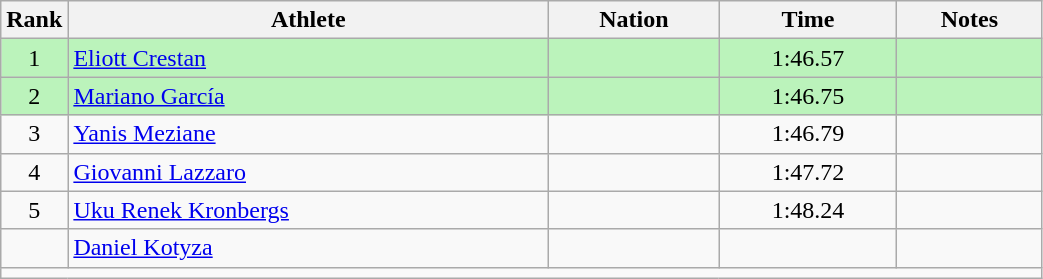<table class="wikitable sortable" style="text-align:center;width: 55%;">
<tr>
<th scope="col" style="width: 10px;">Rank</th>
<th scope="col">Athlete</th>
<th scope="col">Nation</th>
<th scope="col">Time</th>
<th scope="col">Notes</th>
</tr>
<tr bgcolor=bbf3bb>
<td>1</td>
<td align=left><a href='#'>Eliott Crestan</a></td>
<td align=left></td>
<td>1:46.57</td>
<td></td>
</tr>
<tr bgcolor=bbf3bb>
<td>2</td>
<td align=left><a href='#'>Mariano García</a></td>
<td align=left></td>
<td>1:46.75</td>
<td></td>
</tr>
<tr>
<td>3</td>
<td align=left><a href='#'>Yanis Meziane</a></td>
<td align=left></td>
<td>1:46.79</td>
<td></td>
</tr>
<tr>
<td>4</td>
<td align=left><a href='#'>Giovanni Lazzaro</a></td>
<td align=left></td>
<td>1:47.72</td>
<td></td>
</tr>
<tr>
<td>5</td>
<td align=left><a href='#'>Uku Renek Kronbergs</a></td>
<td align=left></td>
<td>1:48.24</td>
<td></td>
</tr>
<tr>
<td></td>
<td align=left><a href='#'>Daniel Kotyza</a></td>
<td align=left></td>
<td></td>
<td></td>
</tr>
<tr class="sortbottom">
<td colspan="5"></td>
</tr>
</table>
